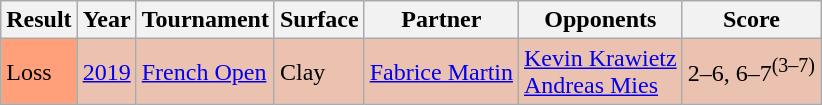<table class="sortable wikitable">
<tr>
<th>Result</th>
<th>Year</th>
<th>Tournament</th>
<th>Surface</th>
<th>Partner</th>
<th>Opponents</th>
<th class="unsortable">Score</th>
</tr>
<tr bgcolor=ebc2af>
<td bgcolor=FFA07A>Loss</td>
<td><a href='#'>2019</a></td>
<td><a href='#'>French Open</a></td>
<td>Clay</td>
<td> <a href='#'>Fabrice Martin</a></td>
<td> <a href='#'>Kevin Krawietz</a><br> <a href='#'>Andreas Mies</a></td>
<td>2–6, 6–7<sup>(3–7)</sup></td>
</tr>
</table>
